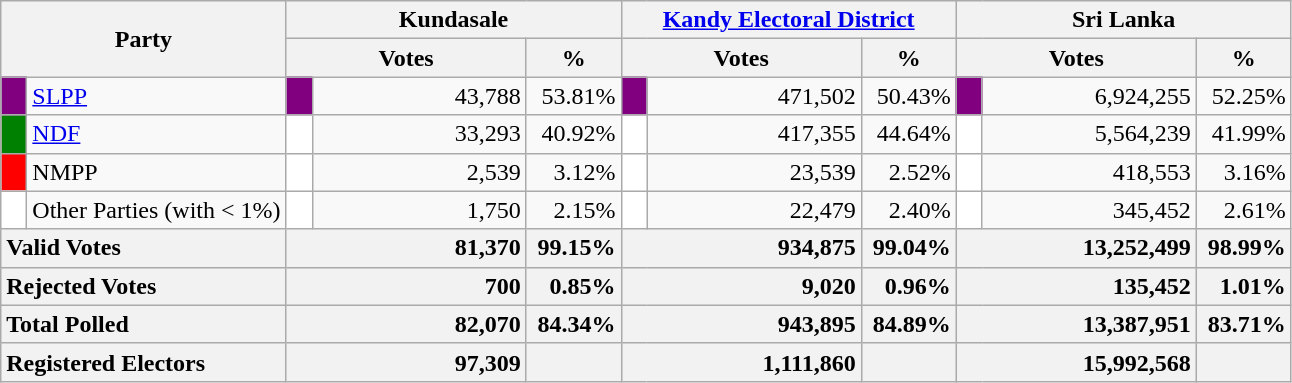<table class="wikitable">
<tr>
<th colspan="2" width="144px"rowspan="2">Party</th>
<th colspan="3" width="216px">Kundasale</th>
<th colspan="3" width="216px"><a href='#'>Kandy Electoral District</a></th>
<th colspan="3" width="216px">Sri Lanka</th>
</tr>
<tr>
<th colspan="2" width="144px">Votes</th>
<th>%</th>
<th colspan="2" width="144px">Votes</th>
<th>%</th>
<th colspan="2" width="144px">Votes</th>
<th>%</th>
</tr>
<tr>
<td style="background-color:purple;" width="10px"></td>
<td style="text-align:left;"><a href='#'>SLPP</a></td>
<td style="background-color:purple;" width="10px"></td>
<td style="text-align:right;">43,788</td>
<td style="text-align:right;">53.81%</td>
<td style="background-color:purple;" width="10px"></td>
<td style="text-align:right;">471,502</td>
<td style="text-align:right;">50.43%</td>
<td style="background-color:purple;" width="10px"></td>
<td style="text-align:right;">6,924,255</td>
<td style="text-align:right;">52.25%</td>
</tr>
<tr>
<td style="background-color:green;" width="10px"></td>
<td style="text-align:left;"><a href='#'>NDF</a></td>
<td style="background-color:white;" width="10px"></td>
<td style="text-align:right;">33,293</td>
<td style="text-align:right;">40.92%</td>
<td style="background-color:white;" width="10px"></td>
<td style="text-align:right;">417,355</td>
<td style="text-align:right;">44.64%</td>
<td style="background-color:white;" width="10px"></td>
<td style="text-align:right;">5,564,239</td>
<td style="text-align:right;">41.99%</td>
</tr>
<tr>
<td style="background-color:red;" width="10px"></td>
<td style="text-align:left;">NMPP</td>
<td style="background-color:white;" width="10px"></td>
<td style="text-align:right;">2,539</td>
<td style="text-align:right;">3.12%</td>
<td style="background-color:white;" width="10px"></td>
<td style="text-align:right;">23,539</td>
<td style="text-align:right;">2.52%</td>
<td style="background-color:white;" width="10px"></td>
<td style="text-align:right;">418,553</td>
<td style="text-align:right;">3.16%</td>
</tr>
<tr>
<td style="background-color:white;" width="10px"></td>
<td style="text-align:left;">Other Parties (with < 1%)</td>
<td style="background-color:white;" width="10px"></td>
<td style="text-align:right;">1,750</td>
<td style="text-align:right;">2.15%</td>
<td style="background-color:white;" width="10px"></td>
<td style="text-align:right;">22,479</td>
<td style="text-align:right;">2.40%</td>
<td style="background-color:white;" width="10px"></td>
<td style="text-align:right;">345,452</td>
<td style="text-align:right;">2.61%</td>
</tr>
<tr>
<th colspan="2" width="144px"style="text-align:left;">Valid Votes</th>
<th style="text-align:right;"colspan="2" width="144px">81,370</th>
<th style="text-align:right;">99.15%</th>
<th style="text-align:right;"colspan="2" width="144px">934,875</th>
<th style="text-align:right;">99.04%</th>
<th style="text-align:right;"colspan="2" width="144px">13,252,499</th>
<th style="text-align:right;">98.99%</th>
</tr>
<tr>
<th colspan="2" width="144px"style="text-align:left;">Rejected Votes</th>
<th style="text-align:right;"colspan="2" width="144px">700</th>
<th style="text-align:right;">0.85%</th>
<th style="text-align:right;"colspan="2" width="144px">9,020</th>
<th style="text-align:right;">0.96%</th>
<th style="text-align:right;"colspan="2" width="144px">135,452</th>
<th style="text-align:right;">1.01%</th>
</tr>
<tr>
<th colspan="2" width="144px"style="text-align:left;">Total Polled</th>
<th style="text-align:right;"colspan="2" width="144px">82,070</th>
<th style="text-align:right;">84.34%</th>
<th style="text-align:right;"colspan="2" width="144px">943,895</th>
<th style="text-align:right;">84.89%</th>
<th style="text-align:right;"colspan="2" width="144px">13,387,951</th>
<th style="text-align:right;">83.71%</th>
</tr>
<tr>
<th colspan="2" width="144px"style="text-align:left;">Registered Electors</th>
<th style="text-align:right;"colspan="2" width="144px">97,309</th>
<th></th>
<th style="text-align:right;"colspan="2" width="144px">1,111,860</th>
<th></th>
<th style="text-align:right;"colspan="2" width="144px">15,992,568</th>
<th></th>
</tr>
</table>
